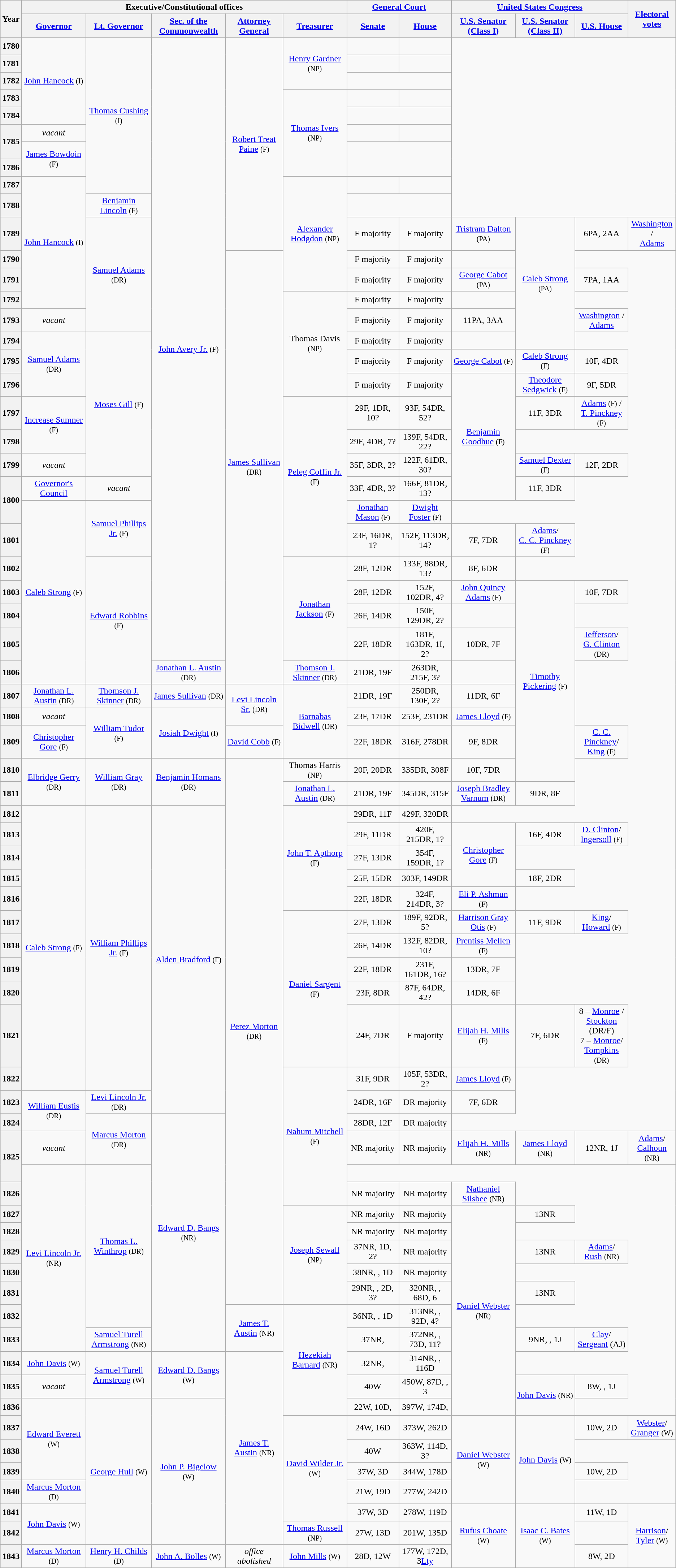<table class="wikitable sortable sticky-header-multi" style=text-align:center>
<tr>
<th rowspan=2  class=unsortable>Year</th>
<th colspan=5>Executive/Constitutional offices</th>
<th colspan=2><a href='#'>General Court</a></th>
<th colspan=3><a href='#'>United States Congress</a></th>
<th rowspan=2  class=unsortable><a href='#'>Electoral<br>votes</a></th>
</tr>
<tr style="height:2em">
<th class=unsortable><a href='#'>Governor</a></th>
<th class=unsortable><a href='#'>Lt. Governor</a></th>
<th class=unsortable><a href='#'>Sec. of the<br>Commonwealth</a></th>
<th class=unsortable><a href='#'>Attorney General</a></th>
<th class=unsortable><a href='#'>Treasurer</a></th>
<th class=unsortable><a href='#'>Senate</a></th>
<th class=unsortable><a href='#'>House</a></th>
<th class=unsortable><a href='#'>U.S. Senator<br>(Class I)</a></th>
<th class=unsortable><a href='#'>U.S. Senator<br>(Class II)</a></th>
<th class=unsortable><a href='#'>U.S. House</a></th>
</tr>
<tr style="height:2em">
<th>1780</th>
<td rowspan=5 ><a href='#'>John Hancock</a> <small>(I)</small></td>
<td rowspan=9 ><a href='#'>Thomas Cushing</a> <small>(I)</small></td>
<td rowspan=28 ><a href='#'>John Avery Jr.</a> <small>(F)</small></td>
<td rowspan=11 ><a href='#'>Robert Treat Paine</a> <small>(F)</small></td>
<td rowspan=3 ><a href='#'>Henry Gardner</a> <small>(NP)</small></td>
<td></td>
<td></td>
<td colspan=4 rowspan=10></td>
</tr>
<tr style="height:2em">
<th>1781</th>
<td></td>
<td></td>
</tr>
<tr style="height:2em">
<th>1782</th>
</tr>
<tr style="height:2em">
<th>1783</th>
<td rowspan=5 ><a href='#'>Thomas Ivers</a> <small>(NP)</small></td>
<td></td>
<td></td>
</tr>
<tr style="height:2em">
<th>1784</th>
</tr>
<tr style="height:2em">
<th rowspan=2>1785</th>
<td><em>vacant</em></td>
<td></td>
<td></td>
</tr>
<tr style="height:2em">
<td rowspan=2 ><a href='#'>James Bowdoin</a> <small>(F)</small></td>
</tr>
<tr style="height:2em">
<th>1786</th>
</tr>
<tr style="height:2em">
<th>1787</th>
<td rowspan=6 ><a href='#'>John Hancock</a> <small>(I)</small></td>
<td rowspan=5 ><a href='#'>Alexander<br>Hodgdon</a> <small>(NP)</small></td>
<td></td>
<td></td>
</tr>
<tr style="height:2em">
<th>1788</th>
<td><a href='#'>Benjamin Lincoln</a> <small>(F)</small></td>
</tr>
<tr style="height:2em">
<th>1789</th>
<td rowspan=5 ><a href='#'>Samuel Adams</a> <small>(DR)</small></td>
<td>F majority</td>
<td>F majority</td>
<td><a href='#'>Tristram Dalton</a> <small>(PA)</small></td>
<td rowspan=6 ><a href='#'>Caleb Strong</a> <small>(PA)</small></td>
<td>6PA, 2AA</td>
<td><a href='#'>Washington</a>  /<br> <a href='#'>Adams</a> </td>
</tr>
<tr style="height:2em">
<th>1790</th>
<td rowspan=18 ><a href='#'>James Sullivan</a> <small>(DR)</small></td>
<td>F majority</td>
<td>F majority</td>
</tr>
<tr style="height:2em">
<th>1791</th>
<td>F majority</td>
<td>F majority</td>
<td><a href='#'>George Cabot</a> <small>(PA)</small></td>
<td>7PA, 1AA</td>
</tr>
<tr style="height:2em">
<th>1792</th>
<td rowspan=5 >Thomas Davis <small>(NP)</small></td>
<td>F majority</td>
<td>F majority</td>
</tr>
<tr style="height:2em">
<th>1793</th>
<td><em>vacant</em></td>
<td>F majority</td>
<td>F majority</td>
<td>11PA, 3AA</td>
<td><a href='#'>Washington</a>  /<br> <a href='#'>Adams</a> </td>
</tr>
<tr style="height:2em">
<th>1794</th>
<td rowspan=3 ><a href='#'>Samuel Adams</a> <small>(DR)</small></td>
<td rowspan=6 ><a href='#'>Moses Gill</a> <small>(F)</small></td>
<td>F majority</td>
<td>F majority</td>
</tr>
<tr style="height:2em">
<th>1795</th>
<td>F majority</td>
<td>F majority</td>
<td><a href='#'>George Cabot</a> <small>(F)</small></td>
<td><a href='#'>Caleb Strong</a> <small>(F)</small></td>
<td>10F, 4DR</td>
</tr>
<tr style="height:2em">
<th>1796</th>
<td>F majority</td>
<td>F majority</td>
<td rowspan=5 ><a href='#'>Benjamin Goodhue</a> <small>(F)</small></td>
<td><a href='#'>Theodore Sedgwick</a> <small>(F)</small></td>
<td>9F, 5DR</td>
</tr>
<tr style="height:2em">
<th>1797</th>
<td rowspan=2 ><a href='#'>Increase Sumner</a> <small>(F)</small></td>
<td rowspan=6 ><a href='#'>Peleg Coffin Jr.</a> <small>(F)</small></td>
<td>29F, 1DR, 10?</td>
<td>93F, 54DR, 52?</td>
<td>11F, 3DR</td>
<td><a href='#'>Adams</a> <small>(F)</small>  /<br><a href='#'>T. Pinckney</a> <small>(F)</small> </td>
</tr>
<tr style="height:2em">
<th>1798</th>
<td>29F, 4DR, 7?</td>
<td>139F, 54DR, 22?</td>
</tr>
<tr style="height:2em">
<th>1799</th>
<td><em>vacant</em></td>
<td>35F, 3DR, 2?</td>
<td>122F, 61DR, 30?</td>
<td><a href='#'>Samuel Dexter</a> <small>(F)</small></td>
<td>12F, 2DR</td>
</tr>
<tr style="height:2em">
<th rowspan=2>1800</th>
<td><a href='#'>Governor's Council</a></td>
<td><em>vacant</em></td>
<td>33F, 4DR, 3?</td>
<td>166F, 81DR, 13?</td>
<td>11F, 3DR</td>
</tr>
<tr style="height:2em">
<td rowspan=7 ><a href='#'>Caleb Strong</a> <small>(F)</small></td>
<td rowspan=2 ><a href='#'>Samuel Phillips Jr.</a> <small>(F)</small></td>
<td><a href='#'>Jonathan Mason</a> <small>(F)</small></td>
<td><a href='#'>Dwight Foster</a> <small>(F)</small></td>
</tr>
<tr style="height:2em">
<th>1801</th>
<td>23F, 16DR, 1?</td>
<td>152F, 113DR, 14?</td>
<td>7F, 7DR</td>
<td><a href='#'>Adams</a>/<br><a href='#'>C. C. Pinckney</a> <small>(F)</small> </td>
</tr>
<tr style="height:2em">
<th>1802</th>
<td rowspan=5 ><a href='#'>Edward Robbins</a> <small>(F)</small></td>
<td rowspan=4 ><a href='#'>Jonathan Jackson</a> <small>(F)</small></td>
<td>28F, 12DR</td>
<td>133F, 88DR, 13?</td>
<td>8F, 6DR</td>
</tr>
<tr style="height:2em">
<th>1803</th>
<td>28F, 12DR</td>
<td>152F, 102DR, 4?</td>
<td><a href='#'>John Quincy Adams</a> <small>(F)</small></td>
<td rowspan=8 ><a href='#'>Timothy Pickering</a> <small>(F)</small></td>
<td>10F, 7DR</td>
</tr>
<tr style="height:2em">
<th>1804</th>
<td>26F, 14DR</td>
<td>150F, 129DR, 2?</td>
</tr>
<tr style="height:2em">
<th>1805</th>
<td>22F, 18DR</td>
<td>181F, 163DR, 1I, 2?</td>
<td>10DR, 7F</td>
<td><a href='#'>Jefferson</a>/<br><a href='#'>G. Clinton</a> <small>(DR)</small> </td>
</tr>
<tr style="height:2em">
<th>1806</th>
<td><a href='#'>Jonathan L. Austin</a> <small>(DR)</small></td>
<td><a href='#'>Thomson J. Skinner</a> <small>(DR)</small></td>
<td>21DR, 19F</td>
<td>263DR, 215F, 3?</td>
</tr>
<tr style="height:2em">
<th>1807</th>
<td><a href='#'>Jonathan L. Austin</a> <small>(DR)</small></td>
<td><a href='#'>Thomson J. Skinner</a> <small>(DR)</small></td>
<td><a href='#'>James Sullivan</a> <small>(DR)</small></td>
<td rowspan=2 ><a href='#'>Levi Lincoln Sr.</a> <small>(DR)</small></td>
<td rowspan=3 ><a href='#'>Barnabas Bidwell</a> <small>(DR)</small></td>
<td>21DR, 19F</td>
<td>250DR, 130F, 2?</td>
<td>11DR, 6F</td>
</tr>
<tr style="height:2em">
<th>1808</th>
<td><em>vacant</em></td>
<td rowspan=2 ><a href='#'>William Tudor</a> <small>(F)</small></td>
<td rowspan=2 ><a href='#'>Josiah Dwight</a> <small>(I)</small></td>
<td>23F, 17DR</td>
<td>253F, 231DR</td>
<td><a href='#'>James Lloyd</a> <small>(F)</small></td>
</tr>
<tr style="height:2em">
<th>1809</th>
<td><a href='#'>Christopher Gore</a> <small>(F)</small></td>
<td><a href='#'>David Cobb</a> <small>(F)</small></td>
<td>22F, 18DR</td>
<td>316F, 278DR</td>
<td>9F, 8DR</td>
<td><a href='#'>C. C. Pinckney</a>/<br><a href='#'>King</a> <small>(F)</small> </td>
</tr>
<tr style="height:2em">
<th>1810</th>
<td rowspan=2 ><a href='#'>Elbridge Gerry</a> <small>(DR)</small></td>
<td rowspan=2 ><a href='#'>William Gray</a> <small>(DR)</small></td>
<td rowspan=2 ><a href='#'>Benjamin Homans</a> <small>(DR)</small></td>
<td rowspan=23 ><a href='#'>Perez Morton</a> <small>(DR)</small></td>
<td>Thomas Harris <small>(NP)</small></td>
<td>20F, 20DR</td>
<td>335DR, 308F</td>
<td>10F, 7DR</td>
</tr>
<tr style="height:2em">
<th>1811</th>
<td><a href='#'>Jonathan L. Austin</a> <small>(DR)</small></td>
<td>21DR, 19F</td>
<td>345DR, 315F</td>
<td><a href='#'>Joseph Bradley<br>Varnum</a> <small>(DR)</small></td>
<td>9DR, 8F</td>
</tr>
<tr style="height:2em">
<th>1812</th>
<td rowspan=11 ><a href='#'>Caleb Strong</a> <small>(F)</small></td>
<td rowspan=11 ><a href='#'>William Phillips Jr.</a> <small>(F)</small></td>
<td rowspan=12 ><a href='#'>Alden Bradford</a> <small>(F)</small></td>
<td rowspan=5 ><a href='#'>John T. Apthorp</a> <small>(F)</small></td>
<td>29DR, 11F</td>
<td>429F, 320DR</td>
</tr>
<tr style="height:2em">
<th>1813</th>
<td>29F, 11DR</td>
<td>420F, 215DR, 1?</td>
<td rowspan=3 ><a href='#'>Christopher Gore</a> <small>(F)</small></td>
<td>16F, 4DR</td>
<td><a href='#'>D. Clinton</a>/<br><a href='#'>Ingersoll</a> <small>(F)</small> </td>
</tr>
<tr style="height:2em">
<th>1814</th>
<td>27F, 13DR</td>
<td>354F, 159DR, 1?</td>
</tr>
<tr style="height:2em">
<th>1815</th>
<td>25F, 15DR</td>
<td>303F, 149DR</td>
<td>18F, 2DR</td>
</tr>
<tr style="height:2em">
<th>1816</th>
<td>22F, 18DR</td>
<td>324F, 214DR, 3?</td>
<td><a href='#'>Eli P. Ashmun</a> <small>(F)</small></td>
</tr>
<tr style="height:2em">
<th>1817</th>
<td rowspan=5 ><a href='#'>Daniel Sargent</a> <small>(F)</small></td>
<td>27F, 13DR</td>
<td>189F, 92DR, 5?</td>
<td><a href='#'>Harrison Gray Otis</a> <small>(F)</small></td>
<td>11F, 9DR</td>
<td><a href='#'>King</a>/<br><a href='#'>Howard</a> <small>(F)</small> </td>
</tr>
<tr style="height:2em">
<th>1818</th>
<td>26F, 14DR</td>
<td>132F, 82DR, 10?</td>
<td><a href='#'>Prentiss Mellen</a> <small>(F)</small></td>
</tr>
<tr style="height:2em">
<th>1819</th>
<td>22F, 18DR</td>
<td>231F, 161DR, 16?</td>
<td>13DR, 7F</td>
</tr>
<tr style="height:2em">
<th>1820</th>
<td>23F, 8DR</td>
<td>87F, 64DR, 42?</td>
<td>14DR, 6F</td>
</tr>
<tr style="height:2em">
<th>1821</th>
<td>24F, 7DR</td>
<td>F majority</td>
<td><a href='#'>Elijah H. Mills</a> <small>(F)</small></td>
<td>7F, 6DR</td>
<td>8 – <a href='#'>Monroe</a> /<br><a href='#'>Stockton</a>  (DR/F)<br>7 – <a href='#'>Monroe</a>/<br><a href='#'>Tompkins</a>  <small>(DR)</small></td>
</tr>
<tr style="height:2em">
<th>1822</th>
<td rowspan=6 ><a href='#'>Nahum Mitchell</a> <small>(F)</small></td>
<td>31F, 9DR</td>
<td>105F, 53DR, 2?</td>
<td><a href='#'>James Lloyd</a> <small>(F)</small></td>
</tr>
<tr style="height:2em">
<th>1823</th>
<td rowspan=2 ><a href='#'>William Eustis</a> <small>(DR)</small></td>
<td><a href='#'>Levi Lincoln Jr.</a> <small>(DR)</small></td>
<td>24DR, 16F</td>
<td>DR majority</td>
<td>7F, 6DR</td>
</tr>
<tr style="height:2em">
<th>1824</th>
<td rowspan=2 ><a href='#'>Marcus Morton</a> <small>(DR)</small></td>
<td rowspan=11 ><a href='#'>Edward D. Bangs</a> <small>(NR)</small></td>
<td>28DR, 12F</td>
<td>DR majority</td>
</tr>
<tr style="height:2em">
<th rowspan=2>1825</th>
<td><em>vacant</em></td>
<td>NR majority</td>
<td>NR majority</td>
<td><a href='#'>Elijah H. Mills</a> <small>(NR)</small></td>
<td><a href='#'>James Lloyd</a> <small>(NR)</small></td>
<td>12NR, 1J</td>
<td><a href='#'>Adams</a>/<br><a href='#'>Calhoun</a> <small>(NR)</small> </td>
</tr>
<tr style="height:2em">
<td rowspan=9 ><a href='#'>Levi Lincoln Jr.</a> <small>(NR)</small></td>
<td rowspan=8 ><a href='#'>Thomas L. Winthrop</a> <small>(DR)</small></td>
</tr>
<tr style="height:2em">
<th>1826</th>
<td>NR majority</td>
<td>NR majority</td>
<td><a href='#'>Nathaniel Silsbee</a> <small>(NR)</small></td>
</tr>
<tr style="height:2em">
<th>1827</th>
<td rowspan=5 ><a href='#'>Joseph Sewall</a> <small>(NP)</small></td>
<td>NR majority</td>
<td>NR majority</td>
<td rowspan=10 ><a href='#'>Daniel Webster</a> <small>(NR)</small></td>
<td>13NR</td>
</tr>
<tr style="height:2em">
<th>1828</th>
<td>NR majority</td>
<td>NR majority</td>
</tr>
<tr style="height:2em">
<th>1829</th>
<td>37NR, 1D, 2?</td>
<td>NR majority</td>
<td>13NR</td>
<td><a href='#'>Adams</a>/<br><a href='#'>Rush</a> <small>(NR)</small> </td>
</tr>
<tr style="height:2em">
<th>1830</th>
<td>38NR, , 1D</td>
<td>NR majority</td>
</tr>
<tr style="height:2em">
<th>1831</th>
<td>29NR, , 2D, 3?</td>
<td>320NR, , 68D, 6</td>
<td>13NR</td>
</tr>
<tr style="height:2em">
<th>1832</th>
<td rowspan=2 ><a href='#'>James T. Austin</a> <small>(NR)</small></td>
<td rowspan=5 ><a href='#'>Hezekiah Barnard</a> <small>(NR)</small></td>
<td>36NR, , 1D</td>
<td>313NR, , 92D, 4?</td>
</tr>
<tr style="height:2em">
<th>1833</th>
<td><a href='#'>Samuel Turell<br>Armstrong</a> <small>(NR)</small></td>
<td>37NR, </td>
<td>372NR, , 73D, 11?</td>
<td>9NR, , 1J</td>
<td><a href='#'>Clay</a>/<br><a href='#'>Sergeant</a> (AJ) </td>
</tr>
<tr style="height:2em">
<th>1834</th>
<td><a href='#'>John Davis</a> <small>(W)</small></td>
<td rowspan=2 ><a href='#'>Samuel Turell<br>Armstrong</a> <small>(W)</small></td>
<td rowspan=2 ><a href='#'>Edward D. Bangs</a> <small>(W)</small></td>
<td rowspan=9 ><a href='#'>James T. Austin</a> <small>(NR)</small></td>
<td>32NR, </td>
<td>314NR, , 116D</td>
</tr>
<tr style="height:2em">
<th>1835</th>
<td><em>vacant</em></td>
<td>40W</td>
<td>450W, 87D, , 3</td>
<td rowspan=2 ><a href='#'>John Davis</a> <small>(NR)</small></td>
<td>8W, , 1J</td>
</tr>
<tr style="height:2em">
<th>1836</th>
<td rowspan=4 ><a href='#'>Edward Everett</a> <small>(W)</small></td>
<td rowspan=7 ><a href='#'>George Hull</a> <small>(W)</small></td>
<td rowspan=7 ><a href='#'>John P. Bigelow</a> <small>(W)</small></td>
<td>22W, 10D, </td>
<td>397W, 174D, </td>
</tr>
<tr style="height:2em">
<th>1837</th>
<td rowspan=5 ><a href='#'>David Wilder Jr.</a> <small>(W)</small></td>
<td>24W, 16D</td>
<td>373W, 262D</td>
<td rowspan=4 ><a href='#'>Daniel Webster</a> <small>(W)</small></td>
<td rowspan=4 ><a href='#'>John Davis</a> <small>(W)</small></td>
<td>10W, 2D</td>
<td><a href='#'>Webster</a>/<br><a href='#'>Granger</a> <small>(W)</small> </td>
</tr>
<tr style="height:2em">
<th>1838</th>
<td>40W</td>
<td>363W, 114D, 3?</td>
</tr>
<tr style="height:2em">
<th>1839</th>
<td>37W, 3D</td>
<td>344W, 178D</td>
<td>10W, 2D</td>
</tr>
<tr style="height:2em">
<th>1840</th>
<td><a href='#'>Marcus Morton</a> <small>(D)</small></td>
<td>21W, 19D</td>
<td>277W, 242D</td>
</tr>
<tr style="height:2em">
<th>1841</th>
<td rowspan=2 ><a href='#'>John Davis</a> <small>(W)</small></td>
<td>37W, 3D</td>
<td>278W, 119D</td>
<td rowspan=3 ><a href='#'>Rufus Choate</a> <small>(W)</small></td>
<td rowspan=3 ><a href='#'>Isaac C. Bates</a> <small>(W)</small></td>
<td>11W, 1D</td>
<td rowspan=3 ><a href='#'>Harrison</a>/<br><a href='#'>Tyler</a> <small>(W)</small> </td>
</tr>
<tr style="height:2em">
<th>1842</th>
<td><a href='#'>Thomas Russell</a> <small>(NP)</small></td>
<td>27W, 13D</td>
<td>201W, 135D</td>
</tr>
<tr style="height:2em">
<th>1843</th>
<td><a href='#'>Marcus Morton</a> <small>(D)</small></td>
<td><a href='#'>Henry H. Childs</a> <small>(D)</small></td>
<td><a href='#'>John A. Bolles</a> <small>(W)</small></td>
<td><em>office abolished</em></td>
<td><a href='#'>John Mills</a> <small>(W)</small></td>
<td>28D, 12W</td>
<td>177W, 172D, 3<a href='#'>Lty</a></td>
<td>8W, 2D</td>
</tr>
</table>
